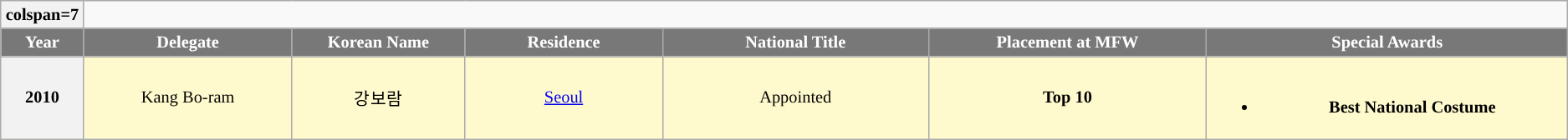<table class="wikitable sortable" style="font-size: 85%; text-align:center">
<tr>
<th>colspan=7 </th>
</tr>
<tr>
<th width="60" style="background-color:#787878;color:#FFFFFF;">Year</th>
<th width="170" style="background-color:#787878;color:#FFFFFF;">Delegate</th>
<th width="140" style="background-color:#787878;color:#FFFFFF;">Korean Name</th>
<th width="160" style="background-color:#787878;color:#FFFFFF;">Residence</th>
<th width="220" style="background-color:#787878;color:#FFFFFF;">National Title</th>
<th width="230" style="background-color:#787878;color:#FFFFFF;">Placement at MFW</th>
<th width="300" style="background-color:#787878;color:#FFFFFF;">Special Awards</th>
</tr>
<tr style="background-color:#FFFACD;">
<th>2010</th>
<td>Kang Bo-ram</td>
<td>강보람</td>
<td><a href='#'>Seoul</a></td>
<td>Appointed</td>
<td><strong>Top 10</strong></td>
<td><br><ul><li><strong>Best National Costume </strong></li></ul></td>
</tr>
</table>
